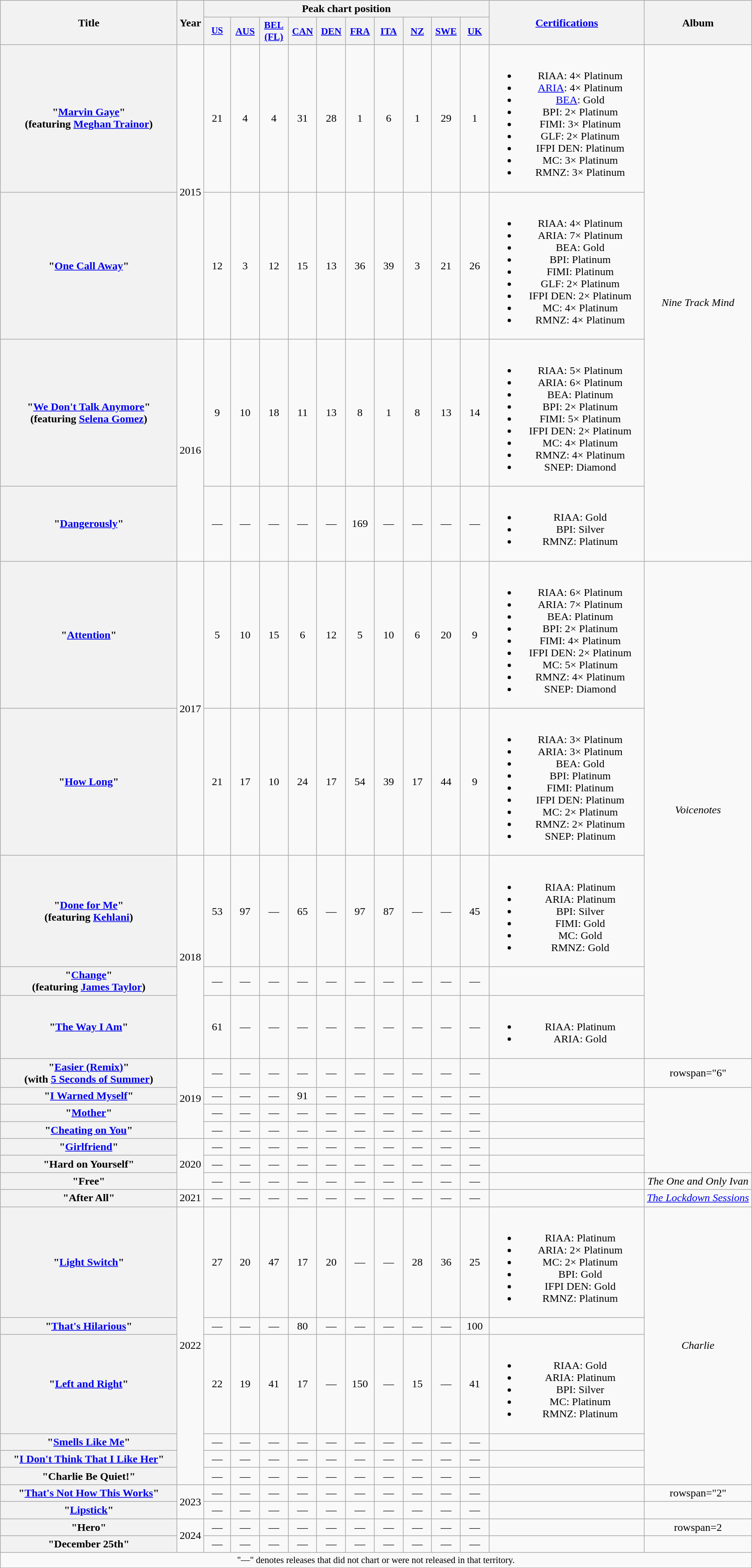<table class="wikitable plainrowheaders" style="text-align:center;">
<tr>
<th scope="col" rowspan="2" style="width:16em;">Title</th>
<th scope="col" rowspan="2">Year</th>
<th scope="col" colspan="10">Peak chart position</th>
<th scope="col" rowspan="2" style="width:14em;"><a href='#'>Certifications</a></th>
<th scope="col" rowspan="2">Album</th>
</tr>
<tr>
<th scope="col" style="width:2.5em;font-size:85%;"><a href='#'>US</a><br></th>
<th scope="col" style="width:2.5em;font-size:90%;"><a href='#'>AUS</a><br></th>
<th scope="col" style="width:2.5em;font-size:90%;"><a href='#'>BEL<br>(FL)</a><br></th>
<th scope="col" style="width:2.5em;font-size:90%;"><a href='#'>CAN</a><br></th>
<th scope="col" style="width:2.5em;font-size:90%;"><a href='#'>DEN</a><br></th>
<th scope="col" style="width:2.5em;font-size:90%;"><a href='#'>FRA</a><br></th>
<th scope="col" style="width:2.5em;font-size:90%;"><a href='#'>ITA</a><br></th>
<th scope="col" style="width:2.5em;font-size:90%;"><a href='#'>NZ</a><br></th>
<th scope="col" style="width:2.5em;font-size:90%;"><a href='#'>SWE</a><br></th>
<th scope="col" style="width:2.5em;font-size:90%;"><a href='#'>UK</a><br></th>
</tr>
<tr>
<th scope="row">"<a href='#'>Marvin Gaye</a>"<br><span>(featuring <a href='#'>Meghan Trainor</a>)</span></th>
<td rowspan="2">2015</td>
<td>21</td>
<td>4</td>
<td>4</td>
<td>31</td>
<td>28</td>
<td>1</td>
<td>6</td>
<td>1</td>
<td>29</td>
<td>1</td>
<td><br><ul><li>RIAA: 4× Platinum</li><li><a href='#'>ARIA</a>: 4× Platinum</li><li><a href='#'>BEA</a>: Gold</li><li>BPI: 2× Platinum</li><li>FIMI: 3× Platinum</li><li>GLF: 2× Platinum</li><li>IFPI DEN: Platinum</li><li>MC: 3× Platinum</li><li>RMNZ: 3× Platinum</li></ul></td>
<td rowspan="4"><em>Nine Track Mind</em></td>
</tr>
<tr>
<th scope="row">"<a href='#'>One Call Away</a>"</th>
<td>12</td>
<td>3</td>
<td>12</td>
<td>15</td>
<td>13</td>
<td>36</td>
<td>39</td>
<td>3</td>
<td>21</td>
<td>26</td>
<td><br><ul><li>RIAA: 4× Platinum</li><li>ARIA: 7× Platinum</li><li>BEA: Gold</li><li>BPI: Platinum</li><li>FIMI: Platinum</li><li>GLF: 2× Platinum</li><li>IFPI DEN: 2× Platinum</li><li>MC: 4× Platinum</li><li>RMNZ: 4× Platinum</li></ul></td>
</tr>
<tr>
<th scope="row">"<a href='#'>We Don't Talk Anymore</a>"<br><span>(featuring <a href='#'>Selena Gomez</a>)</span></th>
<td rowspan="2">2016</td>
<td>9</td>
<td>10</td>
<td>18</td>
<td>11</td>
<td>13</td>
<td>8</td>
<td>1</td>
<td>8</td>
<td>13</td>
<td>14</td>
<td><br><ul><li>RIAA: 5× Platinum</li><li>ARIA: 6× Platinum</li><li>BEA: Platinum</li><li>BPI: 2× Platinum</li><li>FIMI: 5× Platinum</li><li>IFPI DEN: 2× Platinum</li><li>MC: 4× Platinum</li><li>RMNZ: 4× Platinum</li><li>SNEP: Diamond</li></ul></td>
</tr>
<tr>
<th scope="row">"<a href='#'>Dangerously</a>"</th>
<td>—</td>
<td>—</td>
<td>—</td>
<td>—</td>
<td>—</td>
<td>169</td>
<td>—</td>
<td>—</td>
<td>—</td>
<td>—</td>
<td><br><ul><li>RIAA: Gold</li><li>BPI: Silver</li><li>RMNZ: Platinum</li></ul></td>
</tr>
<tr>
<th scope="row">"<a href='#'>Attention</a>"</th>
<td rowspan="2">2017</td>
<td>5</td>
<td>10</td>
<td>15</td>
<td>6</td>
<td>12</td>
<td>5</td>
<td>10</td>
<td>6</td>
<td>20</td>
<td>9</td>
<td><br><ul><li>RIAA: 6× Platinum</li><li>ARIA: 7× Platinum</li><li>BEA: Platinum</li><li>BPI: 2× Platinum</li><li>FIMI: 4× Platinum</li><li>IFPI DEN: 2× Platinum</li><li>MC: 5× Platinum</li><li>RMNZ: 4× Platinum</li><li>SNEP: Diamond</li></ul></td>
<td rowspan="5"><em>Voicenotes</em></td>
</tr>
<tr>
<th scope="row">"<a href='#'>How Long</a>"</th>
<td>21</td>
<td>17</td>
<td>10</td>
<td>24</td>
<td>17</td>
<td>54</td>
<td>39</td>
<td>17</td>
<td>44</td>
<td>9</td>
<td><br><ul><li>RIAA: 3× Platinum</li><li>ARIA: 3× Platinum</li><li>BEA: Gold</li><li>BPI: Platinum</li><li>FIMI: Platinum</li><li>IFPI DEN: Platinum</li><li>MC: 2× Platinum</li><li>RMNZ: 2× Platinum</li><li>SNEP: Platinum</li></ul></td>
</tr>
<tr>
<th scope="row">"<a href='#'>Done for Me</a>"<br><span>(featuring <a href='#'>Kehlani</a>)</span></th>
<td rowspan="3">2018</td>
<td>53</td>
<td>97</td>
<td>—</td>
<td>65</td>
<td>—</td>
<td>97</td>
<td>87</td>
<td>—</td>
<td>—</td>
<td>45</td>
<td><br><ul><li>RIAA: Platinum</li><li>ARIA: Platinum</li><li>BPI: Silver</li><li>FIMI: Gold</li><li>MC: Gold</li><li>RMNZ: Gold</li></ul></td>
</tr>
<tr>
<th scope="row">"<a href='#'>Change</a>"<br><span>(featuring <a href='#'>James Taylor</a>)</span></th>
<td>—</td>
<td>—</td>
<td>—</td>
<td>—</td>
<td>—</td>
<td>—</td>
<td>—</td>
<td>—</td>
<td>—</td>
<td>—</td>
<td></td>
</tr>
<tr>
<th scope="row">"<a href='#'>The Way I Am</a>"</th>
<td>61</td>
<td>—</td>
<td>—</td>
<td>—</td>
<td>—</td>
<td>—</td>
<td>—</td>
<td>—</td>
<td>—</td>
<td>—</td>
<td><br><ul><li>RIAA: Platinum</li><li>ARIA: Gold</li></ul></td>
</tr>
<tr>
<th scope="row">"<a href='#'>Easier (Remix)</a>" <br><span> (with <a href='#'>5 Seconds of Summer</a>)</span></th>
<td rowspan="4">2019</td>
<td>—</td>
<td>—</td>
<td>—</td>
<td>—</td>
<td>—</td>
<td>—</td>
<td>—</td>
<td>—</td>
<td>—</td>
<td>—</td>
<td></td>
<td>rowspan="6" </td>
</tr>
<tr>
<th scope="row">"<a href='#'>I Warned Myself</a>"</th>
<td>—</td>
<td>—</td>
<td>—</td>
<td>91</td>
<td>—</td>
<td>—</td>
<td>—</td>
<td>—</td>
<td>—</td>
<td>—</td>
<td></td>
</tr>
<tr>
<th scope="row">"<a href='#'>Mother</a>"</th>
<td>—</td>
<td>—</td>
<td>—</td>
<td>—</td>
<td>—</td>
<td>—</td>
<td>—</td>
<td>—</td>
<td>—</td>
<td>—</td>
<td></td>
</tr>
<tr>
<th scope="row">"<a href='#'>Cheating on You</a>"</th>
<td>—</td>
<td>—</td>
<td>—</td>
<td>—</td>
<td>—</td>
<td>—</td>
<td>—</td>
<td>—</td>
<td>—</td>
<td>—</td>
<td></td>
</tr>
<tr>
<th scope="row">"<a href='#'>Girlfriend</a>"</th>
<td rowspan="3">2020</td>
<td>—</td>
<td>—</td>
<td>—</td>
<td>—</td>
<td>—</td>
<td>—</td>
<td>—</td>
<td>—</td>
<td>—</td>
<td>—</td>
<td></td>
</tr>
<tr>
<th scope="row">"Hard on Yourself"<br></th>
<td>—</td>
<td>—</td>
<td>—</td>
<td>—</td>
<td>—</td>
<td>—</td>
<td>—</td>
<td>—</td>
<td>—</td>
<td>—</td>
<td></td>
</tr>
<tr>
<th scope="row">"Free"</th>
<td>—</td>
<td>—</td>
<td>—</td>
<td>—</td>
<td>—</td>
<td>—</td>
<td>—</td>
<td>—</td>
<td>—</td>
<td>—</td>
<td></td>
<td><em>The One and Only Ivan</em></td>
</tr>
<tr>
<th scope="row">"After All"<br></th>
<td>2021</td>
<td>—</td>
<td>—</td>
<td>—</td>
<td>—</td>
<td>—</td>
<td>—</td>
<td>—</td>
<td>—</td>
<td>—</td>
<td>—</td>
<td></td>
<td><em><a href='#'>The Lockdown Sessions</a></em></td>
</tr>
<tr>
<th scope="row">"<a href='#'>Light Switch</a>"</th>
<td rowspan="6">2022</td>
<td>27</td>
<td>20</td>
<td>47</td>
<td>17</td>
<td>20</td>
<td>—</td>
<td>—</td>
<td>28</td>
<td>36</td>
<td>25</td>
<td><br><ul><li>RIAA: Platinum</li><li>ARIA: 2× Platinum</li><li>MC: 2× Platinum</li><li>BPI: Gold</li><li>IFPI DEN: Gold</li><li>RMNZ: Platinum</li></ul></td>
<td rowspan="6"><em>Charlie</em></td>
</tr>
<tr>
<th scope="row">"<a href='#'>That's Hilarious</a>"</th>
<td>—</td>
<td>—</td>
<td>—</td>
<td>80</td>
<td>—</td>
<td>—</td>
<td>—</td>
<td>—</td>
<td>—</td>
<td>100</td>
<td></td>
</tr>
<tr>
<th scope="row">"<a href='#'>Left and Right</a>"<br></th>
<td>22</td>
<td>19</td>
<td>41</td>
<td>17</td>
<td>—</td>
<td>150</td>
<td>—</td>
<td>15</td>
<td>—</td>
<td>41</td>
<td><br><ul><li>RIAA: Gold</li><li>ARIA: Platinum</li><li>BPI: Silver</li><li>MC: Platinum</li><li>RMNZ: Platinum</li></ul></td>
</tr>
<tr>
<th scope="row">"<a href='#'>Smells Like Me</a>"</th>
<td>—</td>
<td>—</td>
<td>—</td>
<td>—</td>
<td>—</td>
<td>—</td>
<td>—</td>
<td>—</td>
<td>—</td>
<td>—</td>
<td></td>
</tr>
<tr>
<th scope="row">"<a href='#'>I Don't Think That I Like Her</a>"</th>
<td>—</td>
<td>—</td>
<td>—</td>
<td>—</td>
<td>—</td>
<td>—</td>
<td>—</td>
<td>—</td>
<td>—</td>
<td>—</td>
<td></td>
</tr>
<tr>
<th scope="row">"Charlie Be Quiet!"</th>
<td>—</td>
<td>—</td>
<td>—</td>
<td>—</td>
<td>—</td>
<td>—</td>
<td>—</td>
<td>—</td>
<td>—</td>
<td>—</td>
<td></td>
</tr>
<tr>
<th scope="row">"<a href='#'>That's Not How This Works</a>"<br></th>
<td rowspan=2>2023</td>
<td>—</td>
<td>—</td>
<td>—</td>
<td>—</td>
<td>—</td>
<td>—</td>
<td>—</td>
<td>—</td>
<td>—</td>
<td>—</td>
<td></td>
<td>rowspan="2" </td>
</tr>
<tr>
<th scope="row">"<a href='#'>Lipstick</a>"</th>
<td>—</td>
<td>—</td>
<td>—</td>
<td>—</td>
<td>—</td>
<td>—</td>
<td>—</td>
<td>—</td>
<td>—</td>
<td>—</td>
<td></td>
</tr>
<tr>
<th scope="row">"Hero"</th>
<td rowspan=2>2024</td>
<td>—</td>
<td>—</td>
<td>—</td>
<td>—</td>
<td>—</td>
<td>—</td>
<td>—</td>
<td>—</td>
<td>—</td>
<td>—</td>
<td></td>
<td>rowspan=2 </td>
</tr>
<tr>
<th scope="row">"December 25th"</th>
<td>—</td>
<td>—</td>
<td>—</td>
<td>—</td>
<td>—</td>
<td>—</td>
<td>—</td>
<td>—</td>
<td>—</td>
<td>—</td>
<td></td>
</tr>
<tr>
<td colspan="15" style="font-size:85%">"—" denotes releases that did not chart or were not released in that territory.</td>
</tr>
</table>
